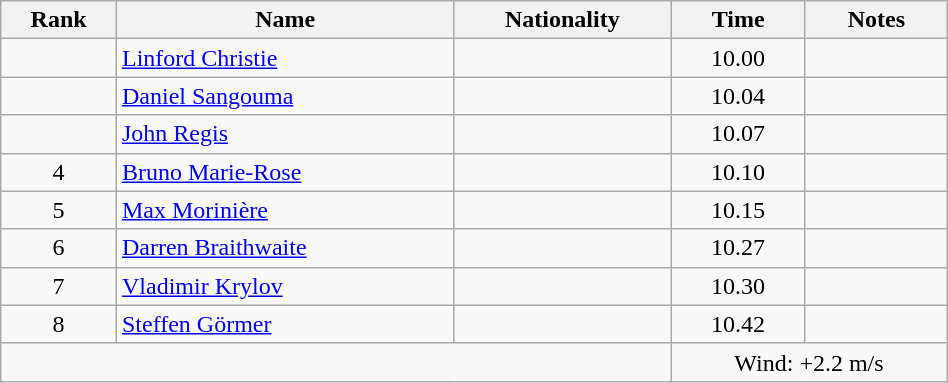<table class="wikitable sortable" style="text-align:center;width: 50%">
<tr>
<th>Rank</th>
<th>Name</th>
<th>Nationality</th>
<th>Time</th>
<th>Notes</th>
</tr>
<tr>
<td></td>
<td align=left><a href='#'>Linford Christie</a></td>
<td align=left></td>
<td>10.00</td>
<td></td>
</tr>
<tr>
<td></td>
<td align=left><a href='#'>Daniel Sangouma</a></td>
<td align=left></td>
<td>10.04</td>
<td></td>
</tr>
<tr>
<td></td>
<td align=left><a href='#'>John Regis</a></td>
<td align=left></td>
<td>10.07</td>
<td></td>
</tr>
<tr>
<td>4</td>
<td align=left><a href='#'>Bruno Marie-Rose</a></td>
<td align=left></td>
<td>10.10</td>
<td></td>
</tr>
<tr>
<td>5</td>
<td align=left><a href='#'>Max Morinière</a></td>
<td align=left></td>
<td>10.15</td>
<td></td>
</tr>
<tr>
<td>6</td>
<td align=left><a href='#'>Darren Braithwaite</a></td>
<td align=left></td>
<td>10.27</td>
<td></td>
</tr>
<tr>
<td>7</td>
<td align=left><a href='#'>Vladimir Krylov</a></td>
<td align=left></td>
<td>10.30</td>
<td></td>
</tr>
<tr>
<td>8</td>
<td align=left><a href='#'>Steffen Görmer</a></td>
<td align=left></td>
<td>10.42</td>
<td></td>
</tr>
<tr>
<td colspan="3"></td>
<td colspan="2">Wind: +2.2 m/s</td>
</tr>
</table>
